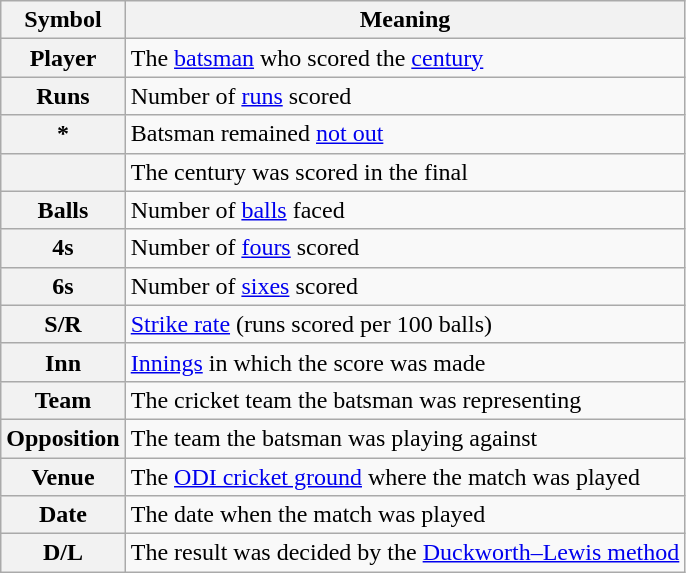<table class="wikitable plainrowheaders">
<tr>
<th scope="col">Symbol</th>
<th scope="col">Meaning</th>
</tr>
<tr>
<th scope="row">Player</th>
<td>The <a href='#'>batsman</a> who scored the <a href='#'>century</a></td>
</tr>
<tr>
<th scope="row">Runs</th>
<td>Number of <a href='#'>runs</a> scored</td>
</tr>
<tr>
<th scope="row">*</th>
<td>Batsman remained <a href='#'>not out</a></td>
</tr>
<tr>
<th scope="row"></th>
<td>The century was scored in the final</td>
</tr>
<tr>
<th scope="row">Balls</th>
<td>Number of <a href='#'>balls</a> faced</td>
</tr>
<tr>
<th scope="row">4s</th>
<td>Number of <a href='#'>fours</a> scored</td>
</tr>
<tr>
<th scope="row">6s</th>
<td>Number of <a href='#'>sixes</a> scored</td>
</tr>
<tr>
<th scope="row">S/R</th>
<td><a href='#'>Strike rate</a> (runs scored per 100 balls)</td>
</tr>
<tr>
<th scope="row">Inn</th>
<td><a href='#'>Innings</a> in which the score was made</td>
</tr>
<tr>
<th scope="row">Team</th>
<td>The cricket team the batsman was representing</td>
</tr>
<tr>
<th scope="row">Opposition</th>
<td>The team the batsman was playing against</td>
</tr>
<tr>
<th scope="row">Venue</th>
<td>The <a href='#'>ODI cricket ground</a> where the match was played</td>
</tr>
<tr>
<th scope="row">Date</th>
<td>The date when the match was played</td>
</tr>
<tr>
<th scope="row">D/L</th>
<td>The result was decided by the <a href='#'>Duckworth–Lewis method</a></td>
</tr>
</table>
